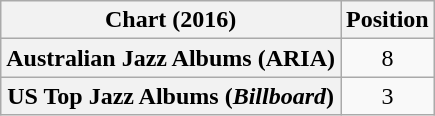<table class="wikitable sortable plainrowheaders" style="text-align:center">
<tr>
<th>Chart (2016)</th>
<th>Position</th>
</tr>
<tr>
<th scope="row">Australian Jazz Albums (ARIA)</th>
<td>8</td>
</tr>
<tr>
<th scope="row">US Top Jazz Albums (<em>Billboard</em>)</th>
<td>3</td>
</tr>
</table>
